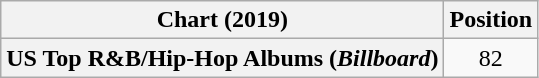<table class="wikitable plainrowheaders" style="text-align:center">
<tr>
<th scope="col">Chart (2019)</th>
<th scope="col">Position</th>
</tr>
<tr>
<th scope="row">US Top R&B/Hip-Hop Albums (<em>Billboard</em>)</th>
<td>82</td>
</tr>
</table>
